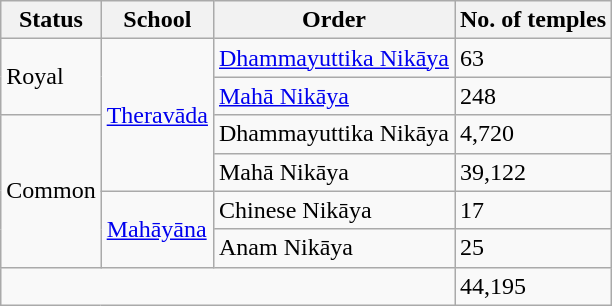<table class="wikitable">
<tr>
<th>Status</th>
<th>School</th>
<th>Order</th>
<th>No. of temples</th>
</tr>
<tr>
<td rowspan=2>Royal</td>
<td rowspan=4><a href='#'>Theravāda</a></td>
<td><a href='#'>Dhammayuttika Nikāya</a></td>
<td>63</td>
</tr>
<tr>
<td><a href='#'>Mahā Nikāya</a></td>
<td>248</td>
</tr>
<tr>
<td rowspan=4>Common</td>
<td>Dhammayuttika Nikāya</td>
<td>4,720</td>
</tr>
<tr>
<td>Mahā Nikāya</td>
<td>39,122</td>
</tr>
<tr>
<td rowspan=2><a href='#'>Mahāyāna</a></td>
<td>Chinese Nikāya</td>
<td>17</td>
</tr>
<tr>
<td>Anam Nikāya</td>
<td>25</td>
</tr>
<tr>
<td colspan=3></td>
<td>44,195</td>
</tr>
</table>
